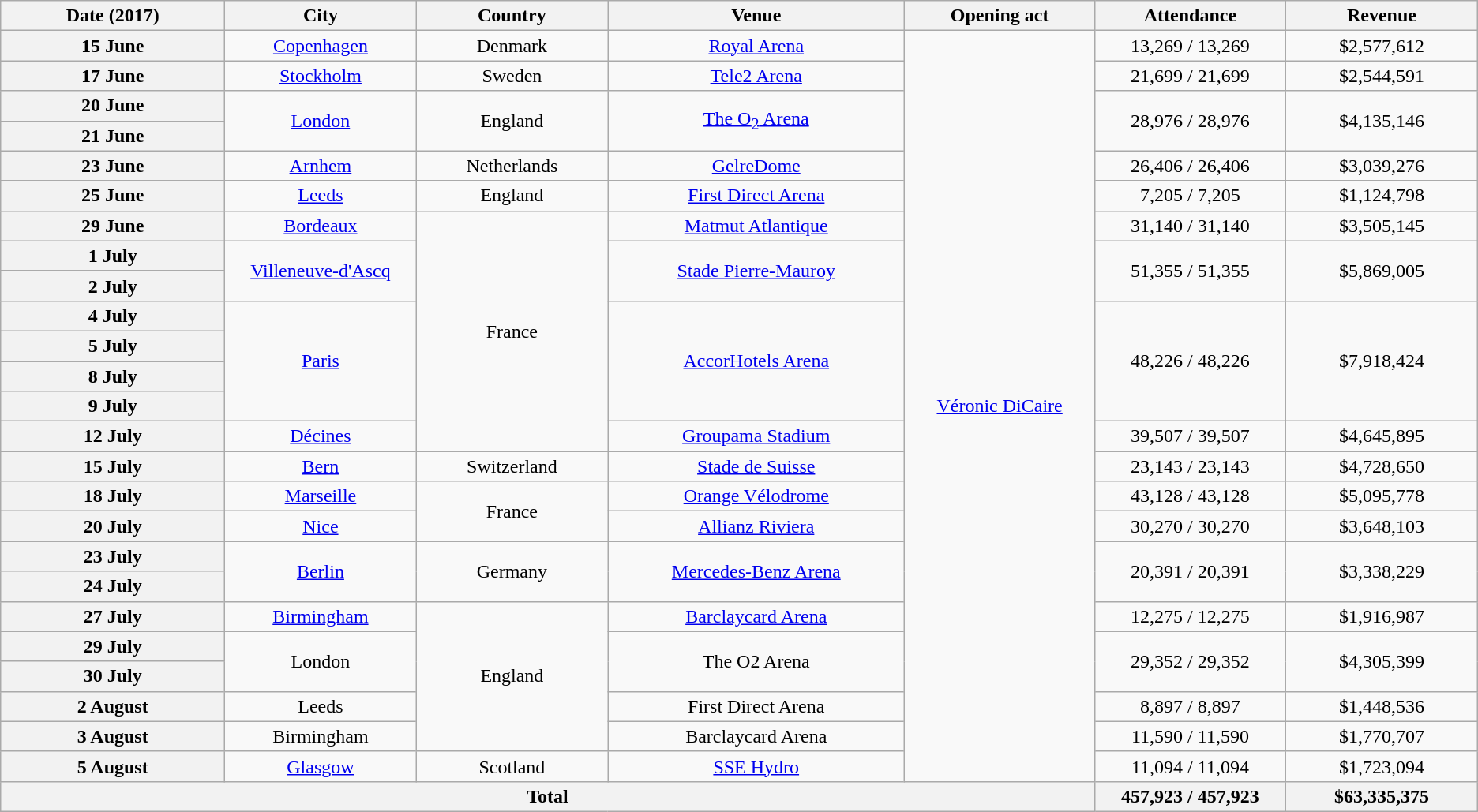<table class="wikitable plainrowheaders" style="text-align:center;">
<tr>
<th scope="col" style="width:12em;">Date (2017)</th>
<th scope="col" style="width:10em;">City</th>
<th scope="col" style="width:10em;">Country</th>
<th scope="col" style="width:16em;">Venue</th>
<th scope="col" style="width:10em;">Opening act</th>
<th scope="col" style="width:10em;">Attendance</th>
<th scope="col" style="width:10em;">Revenue</th>
</tr>
<tr>
<th scope="row" style="text-align:center;">15 June</th>
<td><a href='#'>Copenhagen</a></td>
<td>Denmark</td>
<td><a href='#'>Royal Arena</a></td>
<td rowspan="25"><a href='#'>Véronic DiCaire</a></td>
<td>13,269 / 13,269</td>
<td>$2,577,612</td>
</tr>
<tr>
<th scope="row" style="text-align:center;">17 June</th>
<td><a href='#'>Stockholm</a></td>
<td>Sweden</td>
<td><a href='#'>Tele2 Arena</a></td>
<td>21,699 / 21,699</td>
<td>$2,544,591</td>
</tr>
<tr>
<th scope="row" style="text-align:center;">20 June</th>
<td rowspan="2"><a href='#'>London</a></td>
<td rowspan="2">England</td>
<td rowspan="2"><a href='#'>The O<sub>2</sub> Arena</a></td>
<td rowspan="2">28,976 / 28,976</td>
<td rowspan="2">$4,135,146</td>
</tr>
<tr>
<th scope="row" style="text-align:center;">21 June</th>
</tr>
<tr>
<th scope="row" style="text-align:center;">23 June</th>
<td><a href='#'>Arnhem</a></td>
<td>Netherlands</td>
<td><a href='#'>GelreDome</a></td>
<td>26,406 / 26,406</td>
<td>$3,039,276</td>
</tr>
<tr>
<th scope="row" style="text-align:center;">25 June</th>
<td><a href='#'>Leeds</a></td>
<td>England</td>
<td><a href='#'>First Direct Arena</a></td>
<td>7,205 / 7,205</td>
<td>$1,124,798</td>
</tr>
<tr>
<th scope="row" style="text-align:center;">29 June</th>
<td><a href='#'>Bordeaux</a></td>
<td rowspan="8">France</td>
<td><a href='#'>Matmut Atlantique</a></td>
<td>31,140 / 31,140</td>
<td>$3,505,145</td>
</tr>
<tr>
<th scope="row" style="text-align:center;">1 July</th>
<td rowspan="2"><a href='#'>Villeneuve-d'Ascq</a></td>
<td rowspan="2"><a href='#'>Stade Pierre-Mauroy</a></td>
<td rowspan="2">51,355 / 51,355</td>
<td rowspan="2">$5,869,005</td>
</tr>
<tr>
<th scope="row" style="text-align:center;">2 July</th>
</tr>
<tr>
<th scope="row" style="text-align:center;">4 July</th>
<td rowspan="4"><a href='#'>Paris</a></td>
<td rowspan="4"><a href='#'>AccorHotels Arena</a></td>
<td rowspan="4">48,226 / 48,226</td>
<td rowspan="4">$7,918,424</td>
</tr>
<tr>
<th scope="row" style="text-align:center;">5 July</th>
</tr>
<tr>
<th scope="row" style="text-align:center;">8 July</th>
</tr>
<tr>
<th scope="row" style="text-align:center;">9 July</th>
</tr>
<tr>
<th scope="row" style="text-align:center;">12 July</th>
<td><a href='#'>Décines</a></td>
<td><a href='#'>Groupama Stadium</a></td>
<td>39,507 / 39,507</td>
<td>$4,645,895</td>
</tr>
<tr>
<th scope="row" style="text-align:center;">15 July</th>
<td><a href='#'>Bern</a></td>
<td>Switzerland</td>
<td><a href='#'>Stade de Suisse</a></td>
<td>23,143 / 23,143</td>
<td>$4,728,650</td>
</tr>
<tr>
<th scope="row" style="text-align:center;">18 July</th>
<td><a href='#'>Marseille</a></td>
<td rowspan="2">France</td>
<td><a href='#'>Orange Vélodrome</a></td>
<td>43,128 / 43,128</td>
<td>$5,095,778</td>
</tr>
<tr>
<th scope="row" style="text-align:center;">20 July</th>
<td><a href='#'>Nice</a></td>
<td><a href='#'>Allianz Riviera</a></td>
<td>30,270 / 30,270</td>
<td>$3,648,103</td>
</tr>
<tr>
<th scope="row" style="text-align:center;">23 July</th>
<td rowspan="2"><a href='#'>Berlin</a></td>
<td rowspan="2">Germany</td>
<td rowspan="2"><a href='#'>Mercedes-Benz Arena</a></td>
<td rowspan="2">20,391 / 20,391</td>
<td rowspan="2">$3,338,229</td>
</tr>
<tr>
<th scope="row" style="text-align:center;">24 July</th>
</tr>
<tr>
<th scope="row" style="text-align:center;">27 July</th>
<td><a href='#'>Birmingham</a></td>
<td rowspan="5">England</td>
<td><a href='#'>Barclaycard Arena</a></td>
<td>12,275 / 12,275</td>
<td>$1,916,987</td>
</tr>
<tr>
<th scope="row" style="text-align:center;">29 July</th>
<td rowspan="2">London</td>
<td rowspan="2">The O2 Arena</td>
<td rowspan="2">29,352 / 29,352</td>
<td rowspan="2">$4,305,399</td>
</tr>
<tr>
<th scope="row" style="text-align:center;">30 July</th>
</tr>
<tr>
<th scope="row" style="text-align:center;">2 August</th>
<td>Leeds</td>
<td>First Direct Arena</td>
<td>8,897 / 8,897</td>
<td>$1,448,536</td>
</tr>
<tr>
<th scope="row" style="text-align:center;">3 August</th>
<td>Birmingham</td>
<td>Barclaycard Arena</td>
<td>11,590 / 11,590</td>
<td>$1,770,707</td>
</tr>
<tr>
<th scope="row" style="text-align:center;">5 August</th>
<td><a href='#'>Glasgow</a></td>
<td>Scotland</td>
<td><a href='#'>SSE Hydro</a></td>
<td>11,094 / 11,094</td>
<td>$1,723,094</td>
</tr>
<tr>
<th colspan="5">Total</th>
<th scope="row" style="text-align:center;"><strong>457,923 / 457,923</strong></th>
<th scope="row" style="text-align:center;"><strong>$63,335,375</strong></th>
</tr>
</table>
